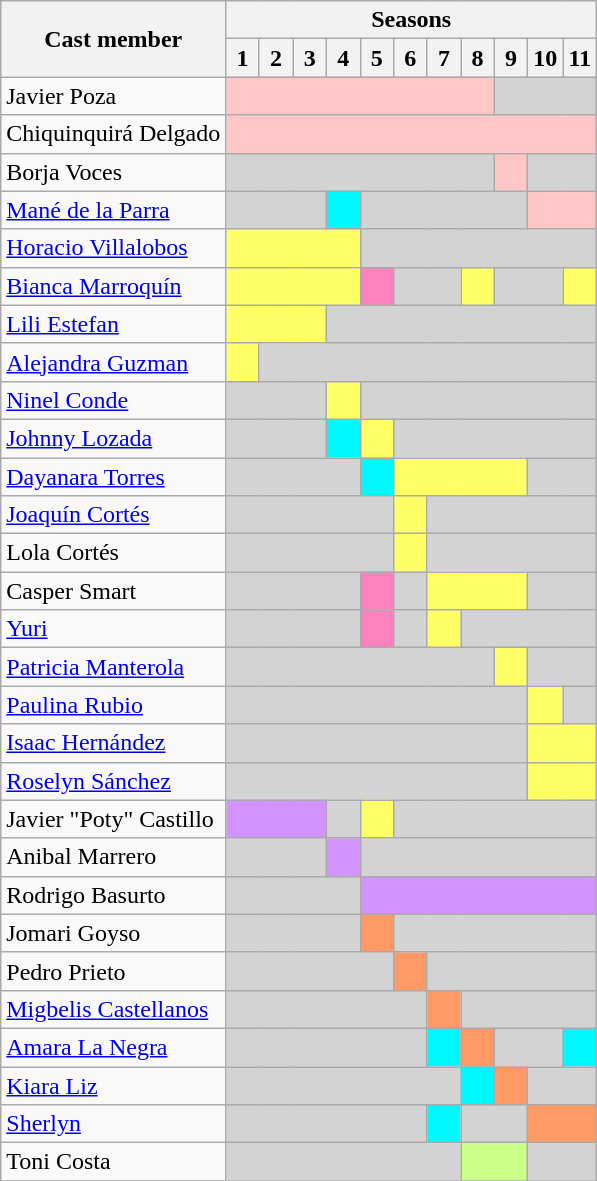<table class="wikitable" style="margin:left; font-size:100%">
<tr>
<th rowspan="2">Cast member</th>
<th colspan="11" style="text-align:center">Seasons</th>
</tr>
<tr>
<th width="15">1</th>
<th width="15">2</th>
<th width="15">3</th>
<th width="15">4</th>
<th width="15">5</th>
<th width="15">6</th>
<th width="15">7</th>
<th width="15">8</th>
<th width="15">9</th>
<th width="15">10</th>
<th width="15">11</th>
</tr>
<tr>
<td>Javier Poza</td>
<td colspan="8" style="background:#ffc6c6"></td>
<td colspan="3" style="background:lightgrey"></td>
</tr>
<tr>
<td>Chiquinquirá Delgado</td>
<td colspan="11" style="background:#ffc6c6"></td>
</tr>
<tr>
<td>Borja Voces</td>
<td colspan="8" style="background:lightgrey"></td>
<td style="background:#ffc6c6"></td>
<td colspan="2" style="background:lightgrey"></td>
</tr>
<tr>
<td><a href='#'>Mané de la Parra</a></td>
<td colspan="3" style="background:lightgrey"></td>
<td style="background:#00f9ff"></td>
<td colspan="5" style="background:lightgrey"></td>
<td colspan="2" style="background:#ffc6c6"></td>
</tr>
<tr>
<td><a href='#'>Horacio Villalobos</a></td>
<td colspan="4" style="background:#FF6"></td>
<td colspan="7" style="background:lightgrey"></td>
</tr>
<tr>
<td><a href='#'>Bianca Marroquín</a></td>
<td colspan="4" style="background:#FF6"></td>
<td style="background:#F399"></td>
<td colspan="2" style="background:lightgrey"></td>
<td style="background:#FF6"></td>
<td colspan="2" style="background:lightgrey"></td>
<td style="background:#FF6"></td>
</tr>
<tr>
<td><a href='#'>Lili Estefan</a></td>
<td colspan="3" style="background:#FF6"></td>
<td colspan="8" style="background:lightgrey"></td>
</tr>
<tr>
<td><a href='#'>Alejandra Guzman</a></td>
<td colspan="1" style="background:#FF6"></td>
<td colspan="10" style="background:lightgrey"></td>
</tr>
<tr>
<td><a href='#'>Ninel Conde</a></td>
<td colspan="3" style="background:lightgrey"></td>
<td style="background:#FF6"></td>
<td colspan="7" style="background:lightgrey"></td>
</tr>
<tr>
<td><a href='#'>Johnny Lozada</a></td>
<td colspan="3" style="background:lightgrey"></td>
<td style="background:#00f9ff"></td>
<td style="background:#FF6"></td>
<td colspan="6" style="background:lightgrey"></td>
</tr>
<tr>
<td><a href='#'>Dayanara Torres</a></td>
<td colspan="4" style="background:lightgrey"></td>
<td style="background:#00f9ff"></td>
<td colspan="4" style="background:#FF6"></td>
<td colspan="2" style="background:lightgrey"></td>
</tr>
<tr>
<td><a href='#'>Joaquín Cortés</a></td>
<td colspan="5" style="background:lightgrey"></td>
<td colspan="1" style="background:#FF6"></td>
<td colspan="5" style="background:lightgrey"></td>
</tr>
<tr>
<td>Lola Cortés</td>
<td colspan="5" style="background:lightgrey"></td>
<td colspan="1" style="background:#FF6"></td>
<td colspan="5" style="background:lightgrey"></td>
</tr>
<tr>
<td>Casper Smart</td>
<td colspan="4" style="background:lightgrey"></td>
<td style="background:#F399"></td>
<td style="background:lightgrey"></td>
<td colspan="3" style="background:#FF6"></td>
<td colspan="2" style="background:lightgrey"></td>
</tr>
<tr>
<td><a href='#'>Yuri</a></td>
<td colspan="4" style="background:lightgrey"></td>
<td colspan="1" style="background:#F399"></td>
<td colspan="1" style="background:lightgrey"></td>
<td colspan="1" style="background:#FF6"></td>
<td colspan="4" style="background:lightgrey"></td>
</tr>
<tr>
<td><a href='#'>Patricia Manterola</a></td>
<td colspan="8" style="background:lightgrey"></td>
<td style="background:#FF6"></td>
<td colspan="2" style="background:lightgrey"></td>
</tr>
<tr>
<td><a href='#'>Paulina Rubio</a></td>
<td colspan="9" style="background:lightgrey"></td>
<td style="background:#FF6"></td>
<td colspan="2" style="background:lightgrey"></td>
</tr>
<tr>
<td><a href='#'>Isaac Hernández</a></td>
<td colspan="9" style="background:lightgrey"></td>
<td colspan="2" style="background:#FF6"></td>
</tr>
<tr>
<td><a href='#'>Roselyn Sánchez</a></td>
<td colspan="9" style="background:lightgrey"></td>
<td colspan="2" style="background:#FF6"></td>
</tr>
<tr>
<td>Javier "Poty" Castillo</td>
<td colspan="3" style="background:#d293ff"></td>
<td colspan="1" style="background:lightgrey"></td>
<td colspan="1" style="background:#FF6"></td>
<td colspan="6" style="background:lightgrey"></td>
</tr>
<tr>
<td>Anibal Marrero</td>
<td colspan="3" style="background:lightgrey"></td>
<td colspan="1" style="background:#d293ff"></td>
<td colspan="7" style="background:lightgrey"></td>
</tr>
<tr>
<td>Rodrigo Basurto</td>
<td colspan="4" style="background:lightgrey"></td>
<td colspan="7" style="background:#d293ff"></td>
</tr>
<tr>
<td>Jomari Goyso</td>
<td colspan="4" style="background:lightgrey"></td>
<td colspan="1" style="background:#F96"></td>
<td colspan="6" style="background:lightgrey"></td>
</tr>
<tr>
<td>Pedro Prieto</td>
<td colspan="5" style="background:lightgrey"></td>
<td colspan="1" style="background:#F96"></td>
<td colspan="5" style="background:lightgrey"></td>
</tr>
<tr>
<td><a href='#'>Migbelis Castellanos</a></td>
<td colspan="6" style="background:lightgrey"></td>
<td colspan="1" style="background:#F96"></td>
<td colspan="4" style="background:lightgrey"></td>
</tr>
<tr>
<td><a href='#'>Amara La Negra</a></td>
<td colspan="6" style="background:lightgrey"></td>
<td style="background:#00f9ff"></td>
<td colspan="1" style="background:#F96"></td>
<td colspan="2" style="background:lightgrey"></td>
<td style="background:#00f9ff"></td>
</tr>
<tr>
<td><a href='#'>Kiara Liz</a></td>
<td colspan="7" style="background:lightgrey"></td>
<td style="background:#00f9ff"></td>
<td colspan="1" style="background:#F96"></td>
<td colspan="2" style="background:lightgrey"></td>
</tr>
<tr>
<td><a href='#'>Sherlyn</a></td>
<td colspan="6" style="background:lightgrey"></td>
<td style="background:#00f9ff"></td>
<td colspan="2" style="background:lightgrey"></td>
<td colspan="2" style="background:#F96"></td>
</tr>
<tr>
<td>Toni Costa</td>
<td colspan="7" style="background:lightgrey"></td>
<td colspan="2" style="background:#ccff88;"></td>
<td colspan="2" style="background:lightgrey"></td>
</tr>
<tr>
</tr>
</table>
